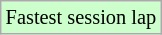<table class="wikitable" style="font-size: 85%;">
<tr style="background:#ccffcc;">
<td>Fastest session lap</td>
</tr>
</table>
